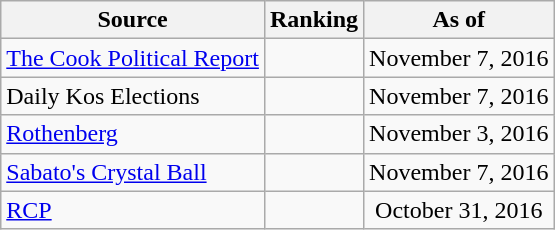<table class="wikitable" style="text-align:center">
<tr>
<th>Source</th>
<th>Ranking</th>
<th>As of</th>
</tr>
<tr>
<td align=left><a href='#'>The Cook Political Report</a></td>
<td></td>
<td>November 7, 2016</td>
</tr>
<tr>
<td align=left>Daily Kos Elections</td>
<td></td>
<td>November 7, 2016</td>
</tr>
<tr>
<td align=left><a href='#'>Rothenberg</a></td>
<td></td>
<td>November 3, 2016</td>
</tr>
<tr>
<td align=left><a href='#'>Sabato's Crystal Ball</a></td>
<td></td>
<td>November 7, 2016</td>
</tr>
<tr>
<td align="left"><a href='#'>RCP</a></td>
<td></td>
<td>October 31, 2016</td>
</tr>
</table>
